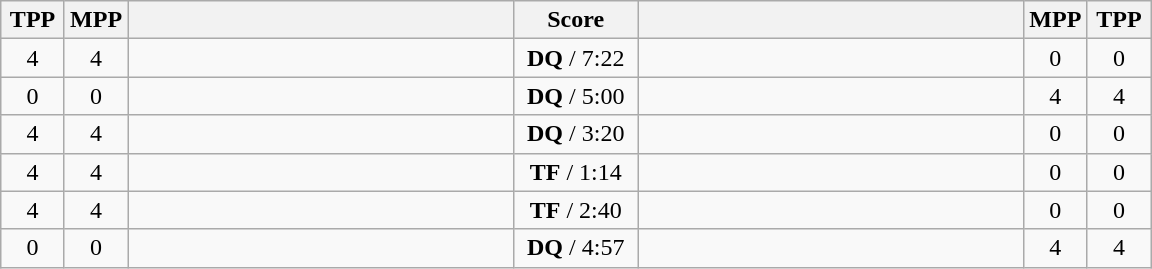<table class="wikitable" style="text-align: center;" |>
<tr>
<th width="35">TPP</th>
<th width="35">MPP</th>
<th width="250"></th>
<th width="75">Score</th>
<th width="250"></th>
<th width="35">MPP</th>
<th width="35">TPP</th>
</tr>
<tr>
<td>4</td>
<td>4</td>
<td style="text-align:left;"></td>
<td><strong>DQ</strong> / 7:22</td>
<td style="text-align:left;"><strong></strong></td>
<td>0</td>
<td>0</td>
</tr>
<tr>
<td>0</td>
<td>0</td>
<td style="text-align:left;"><strong></strong></td>
<td><strong>DQ</strong> / 5:00</td>
<td style="text-align:left;"></td>
<td>4</td>
<td>4</td>
</tr>
<tr>
<td>4</td>
<td>4</td>
<td style="text-align:left;"></td>
<td><strong>DQ</strong> / 3:20</td>
<td style="text-align:left;"><strong></strong></td>
<td>0</td>
<td>0</td>
</tr>
<tr>
<td>4</td>
<td>4</td>
<td style="text-align:left;"></td>
<td><strong>TF</strong> / 1:14</td>
<td style="text-align:left;"><strong></strong></td>
<td>0</td>
<td>0</td>
</tr>
<tr>
<td>4</td>
<td>4</td>
<td style="text-align:left;"></td>
<td><strong>TF</strong> / 2:40</td>
<td style="text-align:left;"><strong></strong></td>
<td>0</td>
<td>0</td>
</tr>
<tr>
<td>0</td>
<td>0</td>
<td style="text-align:left;"><strong></strong></td>
<td><strong>DQ</strong> / 4:57</td>
<td style="text-align:left;"></td>
<td>4</td>
<td>4</td>
</tr>
</table>
